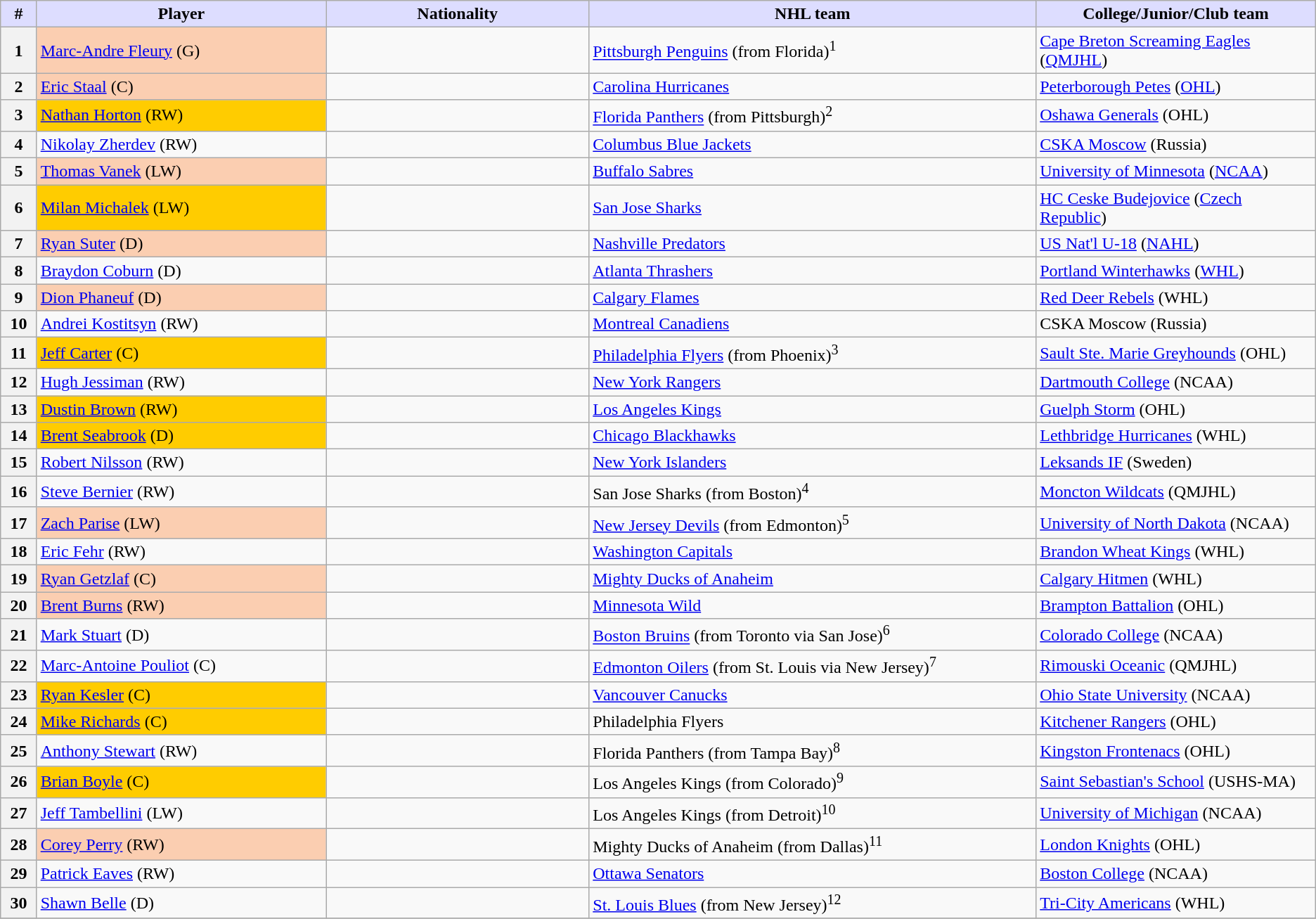<table class="wikitable">
<tr>
<th style="background:#ddf; width:2.75%;">#</th>
<th style="background:#ddf; width:22.0%;">Player</th>
<th style="background:#ddf; width:20.0%;">Nationality</th>
<th style="background:#ddf; width:34.0%;">NHL team</th>
<th style="background:#ddf; width:100.0%;">College/Junior/Club team</th>
</tr>
<tr>
<th>1</th>
<td bgcolor="#FBCEB1"><a href='#'>Marc-Andre Fleury</a> (G)</td>
<td></td>
<td><a href='#'>Pittsburgh Penguins</a> (from Florida)<sup>1</sup></td>
<td><a href='#'>Cape Breton Screaming Eagles</a> (<a href='#'>QMJHL</a>)</td>
</tr>
<tr>
<th>2</th>
<td bgcolor="#FBCEB1"><a href='#'>Eric Staal</a> (C)</td>
<td></td>
<td><a href='#'>Carolina Hurricanes</a></td>
<td><a href='#'>Peterborough Petes</a> (<a href='#'>OHL</a>)</td>
</tr>
<tr>
<th>3</th>
<td bgcolor="#FFCC00"><a href='#'>Nathan Horton</a> (RW)</td>
<td></td>
<td><a href='#'>Florida Panthers</a> (from Pittsburgh)<sup>2</sup></td>
<td><a href='#'>Oshawa Generals</a> (OHL)</td>
</tr>
<tr>
<th>4</th>
<td><a href='#'>Nikolay Zherdev</a> (RW)</td>
<td></td>
<td><a href='#'>Columbus Blue Jackets</a></td>
<td><a href='#'>CSKA Moscow</a> (Russia)</td>
</tr>
<tr>
<th>5</th>
<td bgcolor="#FBCEB1"><a href='#'>Thomas Vanek</a> (LW)</td>
<td></td>
<td><a href='#'>Buffalo Sabres</a></td>
<td><a href='#'>University of Minnesota</a> (<a href='#'>NCAA</a>)</td>
</tr>
<tr>
<th>6</th>
<td bgcolor="#FFCC00"><a href='#'>Milan Michalek</a> (LW)</td>
<td></td>
<td><a href='#'>San Jose Sharks</a></td>
<td><a href='#'>HC Ceske Budejovice</a> (<a href='#'>Czech Republic</a>)</td>
</tr>
<tr>
<th>7</th>
<td bgcolor="#FBCEB1"><a href='#'>Ryan Suter</a> (D)</td>
<td></td>
<td><a href='#'>Nashville Predators</a></td>
<td><a href='#'>US Nat'l U-18</a> (<a href='#'>NAHL</a>)</td>
</tr>
<tr>
<th>8</th>
<td><a href='#'>Braydon Coburn</a> (D)</td>
<td></td>
<td><a href='#'>Atlanta Thrashers</a></td>
<td><a href='#'>Portland Winterhawks</a> (<a href='#'>WHL</a>)</td>
</tr>
<tr>
<th>9</th>
<td bgcolor="#FBCEB1"><a href='#'>Dion Phaneuf</a> (D)</td>
<td></td>
<td><a href='#'>Calgary Flames</a></td>
<td><a href='#'>Red Deer Rebels</a> (WHL)</td>
</tr>
<tr>
<th>10</th>
<td><a href='#'>Andrei Kostitsyn</a> (RW)</td>
<td></td>
<td><a href='#'>Montreal Canadiens</a></td>
<td>CSKA Moscow (Russia)</td>
</tr>
<tr>
<th>11</th>
<td bgcolor="#FFCC00"><a href='#'>Jeff Carter</a> (C)</td>
<td></td>
<td><a href='#'>Philadelphia Flyers</a> (from Phoenix)<sup>3</sup></td>
<td><a href='#'>Sault Ste. Marie Greyhounds</a> (OHL)</td>
</tr>
<tr>
<th>12</th>
<td><a href='#'>Hugh Jessiman</a> (RW)</td>
<td></td>
<td><a href='#'>New York Rangers</a></td>
<td><a href='#'>Dartmouth College</a> (NCAA)</td>
</tr>
<tr>
<th>13</th>
<td bgcolor="#FFCC00"><a href='#'>Dustin Brown</a> (RW)</td>
<td></td>
<td><a href='#'>Los Angeles Kings</a></td>
<td><a href='#'>Guelph Storm</a> (OHL)</td>
</tr>
<tr>
<th>14</th>
<td bgcolor="#FFCC00"><a href='#'>Brent Seabrook</a> (D)</td>
<td></td>
<td><a href='#'>Chicago Blackhawks</a></td>
<td><a href='#'>Lethbridge Hurricanes</a> (WHL)</td>
</tr>
<tr>
<th>15</th>
<td><a href='#'>Robert Nilsson</a> (RW)</td>
<td></td>
<td><a href='#'>New York Islanders</a></td>
<td><a href='#'>Leksands IF</a> (Sweden)</td>
</tr>
<tr>
<th>16</th>
<td><a href='#'>Steve Bernier</a> (RW)</td>
<td></td>
<td>San Jose Sharks (from Boston)<sup>4</sup></td>
<td><a href='#'>Moncton Wildcats</a> (QMJHL)</td>
</tr>
<tr>
<th>17</th>
<td bgcolor="#FBCEB1"><a href='#'>Zach Parise</a> (LW)</td>
<td></td>
<td><a href='#'>New Jersey Devils</a> (from Edmonton)<sup>5</sup></td>
<td><a href='#'>University of North Dakota</a> (NCAA)</td>
</tr>
<tr>
<th>18</th>
<td><a href='#'>Eric Fehr</a> (RW)</td>
<td></td>
<td><a href='#'>Washington Capitals</a></td>
<td><a href='#'>Brandon Wheat Kings</a> (WHL)</td>
</tr>
<tr>
<th>19</th>
<td bgcolor="#FBCEB1"><a href='#'>Ryan Getzlaf</a> (C)</td>
<td></td>
<td><a href='#'>Mighty Ducks of Anaheim</a></td>
<td><a href='#'>Calgary Hitmen</a> (WHL)</td>
</tr>
<tr>
<th>20</th>
<td bgcolor="#FBCEB1"><a href='#'>Brent Burns</a> (RW)</td>
<td></td>
<td><a href='#'>Minnesota Wild</a></td>
<td><a href='#'>Brampton Battalion</a> (OHL)</td>
</tr>
<tr>
<th>21</th>
<td><a href='#'>Mark Stuart</a> (D)</td>
<td></td>
<td><a href='#'>Boston Bruins</a> (from Toronto via San Jose)<sup>6</sup></td>
<td><a href='#'>Colorado College</a> (NCAA)</td>
</tr>
<tr>
<th>22</th>
<td><a href='#'>Marc-Antoine Pouliot</a> (C)</td>
<td></td>
<td><a href='#'>Edmonton Oilers</a> (from St. Louis via New Jersey)<sup>7</sup></td>
<td><a href='#'>Rimouski Oceanic</a> (QMJHL)</td>
</tr>
<tr>
<th>23</th>
<td bgcolor="#FFCC00"><a href='#'>Ryan Kesler</a> (C)</td>
<td></td>
<td><a href='#'>Vancouver Canucks</a></td>
<td><a href='#'>Ohio State University</a> (NCAA)</td>
</tr>
<tr>
<th>24</th>
<td bgcolor="#FFCC00"><a href='#'>Mike Richards</a> (C)</td>
<td></td>
<td>Philadelphia Flyers</td>
<td><a href='#'>Kitchener Rangers</a> (OHL)</td>
</tr>
<tr>
<th>25</th>
<td><a href='#'>Anthony Stewart</a> (RW)</td>
<td></td>
<td>Florida Panthers (from Tampa Bay)<sup>8</sup></td>
<td><a href='#'>Kingston Frontenacs</a> (OHL)</td>
</tr>
<tr>
<th>26</th>
<td bgcolor="#FFCC00"><a href='#'>Brian Boyle</a> (C)</td>
<td></td>
<td>Los Angeles Kings (from Colorado)<sup>9</sup></td>
<td><a href='#'>Saint Sebastian's School</a> (USHS-MA)</td>
</tr>
<tr>
<th>27</th>
<td><a href='#'>Jeff Tambellini</a> (LW)</td>
<td></td>
<td>Los Angeles Kings (from Detroit)<sup>10</sup></td>
<td><a href='#'>University of Michigan</a> (NCAA)</td>
</tr>
<tr>
<th>28</th>
<td bgcolor="#FBCEB1"><a href='#'>Corey Perry</a> (RW)</td>
<td></td>
<td>Mighty Ducks of Anaheim (from Dallas)<sup>11</sup></td>
<td><a href='#'>London Knights</a> (OHL)</td>
</tr>
<tr>
<th>29</th>
<td><a href='#'>Patrick Eaves</a> (RW)</td>
<td></td>
<td><a href='#'>Ottawa Senators</a></td>
<td><a href='#'>Boston College</a> (NCAA)</td>
</tr>
<tr>
<th>30</th>
<td><a href='#'>Shawn Belle</a> (D)</td>
<td></td>
<td><a href='#'>St. Louis Blues</a> (from New Jersey)<sup>12</sup></td>
<td><a href='#'>Tri-City Americans</a> (WHL)</td>
</tr>
<tr>
</tr>
</table>
